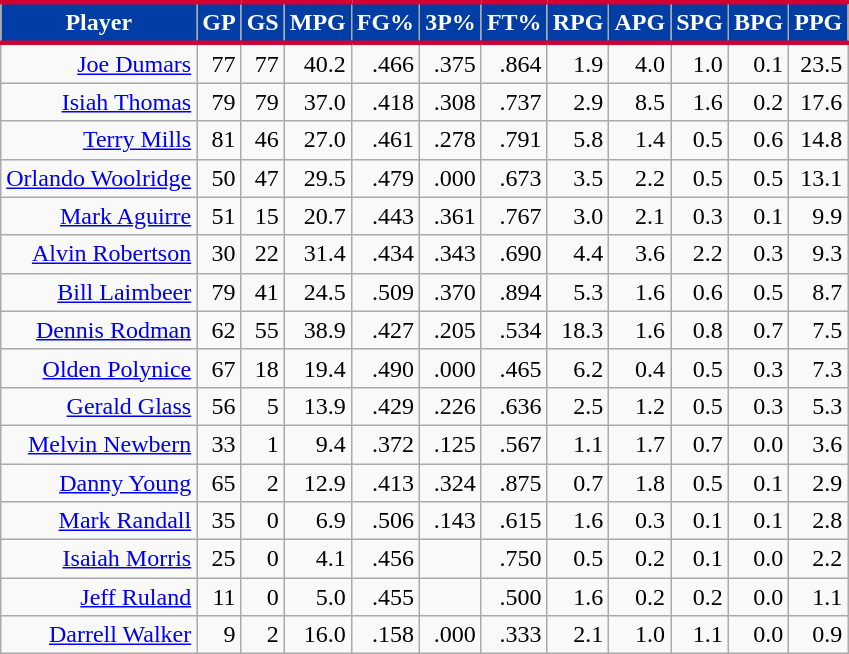<table class="wikitable sortable" style="text-align:right;">
<tr>
<th style="background:#003DA5; color:#FFFFFF; border-top:#D50032 3px solid; border-bottom:#D50032 3px solid;">Player</th>
<th style="background:#003DA5; color:#FFFFFF; border-top:#D50032 3px solid; border-bottom:#D50032 3px solid;">GP</th>
<th style="background:#003DA5; color:#FFFFFF; border-top:#D50032 3px solid; border-bottom:#D50032 3px solid;">GS</th>
<th style="background:#003DA5; color:#FFFFFF; border-top:#D50032 3px solid; border-bottom:#D50032 3px solid;">MPG</th>
<th style="background:#003DA5; color:#FFFFFF; border-top:#D50032 3px solid; border-bottom:#D50032 3px solid;">FG%</th>
<th style="background:#003DA5; color:#FFFFFF; border-top:#D50032 3px solid; border-bottom:#D50032 3px solid;">3P%</th>
<th style="background:#003DA5; color:#FFFFFF; border-top:#D50032 3px solid; border-bottom:#D50032 3px solid;">FT%</th>
<th style="background:#003DA5; color:#FFFFFF; border-top:#D50032 3px solid; border-bottom:#D50032 3px solid;">RPG</th>
<th style="background:#003DA5; color:#FFFFFF; border-top:#D50032 3px solid; border-bottom:#D50032 3px solid;">APG</th>
<th style="background:#003DA5; color:#FFFFFF; border-top:#D50032 3px solid; border-bottom:#D50032 3px solid;">SPG</th>
<th style="background:#003DA5; color:#FFFFFF; border-top:#D50032 3px solid; border-bottom:#D50032 3px solid;">BPG</th>
<th style="background:#003DA5; color:#FFFFFF; border-top:#D50032 3px solid; border-bottom:#D50032 3px solid;">PPG</th>
</tr>
<tr>
<td><a href='#'>Joe Dumars</a></td>
<td>77</td>
<td>77</td>
<td>40.2</td>
<td>.466</td>
<td>.375</td>
<td>.864</td>
<td>1.9</td>
<td>4.0</td>
<td>1.0</td>
<td>0.1</td>
<td>23.5</td>
</tr>
<tr>
<td><a href='#'>Isiah Thomas</a></td>
<td>79</td>
<td>79</td>
<td>37.0</td>
<td>.418</td>
<td>.308</td>
<td>.737</td>
<td>2.9</td>
<td>8.5</td>
<td>1.6</td>
<td>0.2</td>
<td>17.6</td>
</tr>
<tr>
<td><a href='#'>Terry Mills</a></td>
<td>81</td>
<td>46</td>
<td>27.0</td>
<td>.461</td>
<td>.278</td>
<td>.791</td>
<td>5.8</td>
<td>1.4</td>
<td>0.5</td>
<td>0.6</td>
<td>14.8</td>
</tr>
<tr>
<td><a href='#'>Orlando Woolridge</a></td>
<td>50</td>
<td>47</td>
<td>29.5</td>
<td>.479</td>
<td>.000</td>
<td>.673</td>
<td>3.5</td>
<td>2.2</td>
<td>0.5</td>
<td>0.5</td>
<td>13.1</td>
</tr>
<tr>
<td><a href='#'>Mark Aguirre</a></td>
<td>51</td>
<td>15</td>
<td>20.7</td>
<td>.443</td>
<td>.361</td>
<td>.767</td>
<td>3.0</td>
<td>2.1</td>
<td>0.3</td>
<td>0.1</td>
<td>9.9</td>
</tr>
<tr>
<td><a href='#'>Alvin Robertson</a></td>
<td>30</td>
<td>22</td>
<td>31.4</td>
<td>.434</td>
<td>.343</td>
<td>.690</td>
<td>4.4</td>
<td>3.6</td>
<td>2.2</td>
<td>0.3</td>
<td>9.3</td>
</tr>
<tr>
<td><a href='#'>Bill Laimbeer</a></td>
<td>79</td>
<td>41</td>
<td>24.5</td>
<td>.509</td>
<td>.370</td>
<td>.894</td>
<td>5.3</td>
<td>1.6</td>
<td>0.6</td>
<td>0.5</td>
<td>8.7</td>
</tr>
<tr>
<td><a href='#'>Dennis Rodman</a></td>
<td>62</td>
<td>55</td>
<td>38.9</td>
<td>.427</td>
<td>.205</td>
<td>.534</td>
<td>18.3</td>
<td>1.6</td>
<td>0.8</td>
<td>0.7</td>
<td>7.5</td>
</tr>
<tr>
<td><a href='#'>Olden Polynice</a></td>
<td>67</td>
<td>18</td>
<td>19.4</td>
<td>.490</td>
<td>.000</td>
<td>.465</td>
<td>6.2</td>
<td>0.4</td>
<td>0.5</td>
<td>0.3</td>
<td>7.3</td>
</tr>
<tr>
<td><a href='#'>Gerald Glass</a></td>
<td>56</td>
<td>5</td>
<td>13.9</td>
<td>.429</td>
<td>.226</td>
<td>.636</td>
<td>2.5</td>
<td>1.2</td>
<td>0.5</td>
<td>0.3</td>
<td>5.3</td>
</tr>
<tr>
<td><a href='#'>Melvin Newbern</a></td>
<td>33</td>
<td>1</td>
<td>9.4</td>
<td>.372</td>
<td>.125</td>
<td>.567</td>
<td>1.1</td>
<td>1.7</td>
<td>0.7</td>
<td>0.0</td>
<td>3.6</td>
</tr>
<tr>
<td><a href='#'>Danny Young</a></td>
<td>65</td>
<td>2</td>
<td>12.9</td>
<td>.413</td>
<td>.324</td>
<td>.875</td>
<td>0.7</td>
<td>1.8</td>
<td>0.5</td>
<td>0.1</td>
<td>2.9</td>
</tr>
<tr>
<td><a href='#'>Mark Randall</a></td>
<td>35</td>
<td>0</td>
<td>6.9</td>
<td>.506</td>
<td>.143</td>
<td>.615</td>
<td>1.6</td>
<td>0.3</td>
<td>0.1</td>
<td>0.1</td>
<td>2.8</td>
</tr>
<tr>
<td><a href='#'>Isaiah Morris</a></td>
<td>25</td>
<td>0</td>
<td>4.1</td>
<td>.456</td>
<td></td>
<td>.750</td>
<td>0.5</td>
<td>0.2</td>
<td>0.1</td>
<td>0.0</td>
<td>2.2</td>
</tr>
<tr>
<td><a href='#'>Jeff Ruland</a></td>
<td>11</td>
<td>0</td>
<td>5.0</td>
<td>.455</td>
<td></td>
<td>.500</td>
<td>1.6</td>
<td>0.2</td>
<td>0.2</td>
<td>0.0</td>
<td>1.1</td>
</tr>
<tr>
<td><a href='#'>Darrell Walker</a></td>
<td>9</td>
<td>2</td>
<td>16.0</td>
<td>.158</td>
<td>.000</td>
<td>.333</td>
<td>2.1</td>
<td>1.0</td>
<td>1.1</td>
<td>0.0</td>
<td>0.9</td>
</tr>
</table>
